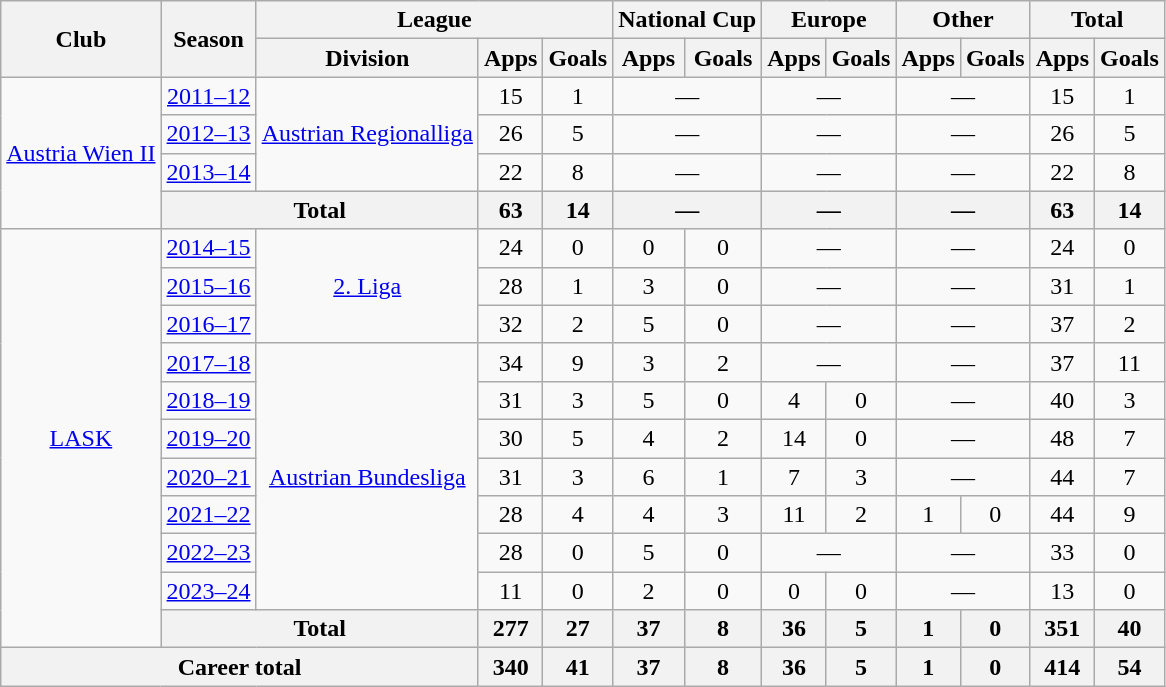<table class="wikitable" style="text-align:center">
<tr>
<th rowspan="2">Club</th>
<th rowspan="2">Season</th>
<th colspan="3">League</th>
<th colspan="2">National Cup</th>
<th colspan="2">Europe</th>
<th colspan="2">Other</th>
<th colspan="2">Total</th>
</tr>
<tr>
<th>Division</th>
<th>Apps</th>
<th>Goals</th>
<th>Apps</th>
<th>Goals</th>
<th>Apps</th>
<th>Goals</th>
<th>Apps</th>
<th>Goals</th>
<th>Apps</th>
<th>Goals</th>
</tr>
<tr>
<td rowspan="4"><a href='#'>Austria Wien II</a></td>
<td><a href='#'>2011–12</a></td>
<td rowspan="3"><a href='#'>Austrian Regionalliga</a></td>
<td>15</td>
<td>1</td>
<td colspan="2">—</td>
<td colspan="2">—</td>
<td colspan="2">—</td>
<td>15</td>
<td>1</td>
</tr>
<tr>
<td><a href='#'>2012–13</a></td>
<td>26</td>
<td>5</td>
<td colspan="2">—</td>
<td colspan="2">—</td>
<td colspan="2">—</td>
<td>26</td>
<td>5</td>
</tr>
<tr>
<td><a href='#'>2013–14</a></td>
<td>22</td>
<td>8</td>
<td colspan="2">—</td>
<td colspan="2">—</td>
<td colspan="2">—</td>
<td>22</td>
<td>8</td>
</tr>
<tr>
<th colspan="2">Total</th>
<th>63</th>
<th>14</th>
<th colspan="2">—</th>
<th colspan="2">—</th>
<th colspan="2">—</th>
<th>63</th>
<th>14</th>
</tr>
<tr>
<td rowspan="11"><a href='#'>LASK</a></td>
<td><a href='#'>2014–15</a></td>
<td rowspan="3"><a href='#'>2. Liga</a></td>
<td>24</td>
<td>0</td>
<td>0</td>
<td>0</td>
<td colspan="2">—</td>
<td colspan="2">—</td>
<td>24</td>
<td>0</td>
</tr>
<tr>
<td><a href='#'>2015–16</a></td>
<td>28</td>
<td>1</td>
<td>3</td>
<td>0</td>
<td colspan="2">—</td>
<td colspan="2">—</td>
<td>31</td>
<td>1</td>
</tr>
<tr>
<td><a href='#'>2016–17</a></td>
<td>32</td>
<td>2</td>
<td>5</td>
<td>0</td>
<td colspan="2">—</td>
<td colspan="2">—</td>
<td>37</td>
<td>2</td>
</tr>
<tr>
<td><a href='#'>2017–18</a></td>
<td rowspan="7"><a href='#'>Austrian Bundesliga</a></td>
<td>34</td>
<td>9</td>
<td>3</td>
<td>2</td>
<td colspan="2">—</td>
<td colspan="2">—</td>
<td>37</td>
<td>11</td>
</tr>
<tr>
<td><a href='#'>2018–19</a></td>
<td>31</td>
<td>3</td>
<td>5</td>
<td>0</td>
<td>4</td>
<td>0</td>
<td colspan="2">—</td>
<td>40</td>
<td>3</td>
</tr>
<tr>
<td><a href='#'>2019–20</a></td>
<td>30</td>
<td>5</td>
<td>4</td>
<td>2</td>
<td>14</td>
<td>0</td>
<td colspan="2">—</td>
<td>48</td>
<td>7</td>
</tr>
<tr>
<td><a href='#'>2020–21</a></td>
<td>31</td>
<td>3</td>
<td>6</td>
<td>1</td>
<td>7</td>
<td>3</td>
<td colspan="2">—</td>
<td>44</td>
<td>7</td>
</tr>
<tr>
<td><a href='#'>2021–22</a></td>
<td>28</td>
<td>4</td>
<td>4</td>
<td>3</td>
<td>11</td>
<td>2</td>
<td>1</td>
<td>0</td>
<td>44</td>
<td>9</td>
</tr>
<tr>
<td><a href='#'>2022–23</a></td>
<td>28</td>
<td>0</td>
<td>5</td>
<td>0</td>
<td colspan="2">—</td>
<td colspan="2">—</td>
<td>33</td>
<td>0</td>
</tr>
<tr>
<td><a href='#'>2023–24</a></td>
<td>11</td>
<td>0</td>
<td>2</td>
<td>0</td>
<td>0</td>
<td>0</td>
<td colspan="2">—</td>
<td>13</td>
<td>0</td>
</tr>
<tr>
<th colspan="2">Total</th>
<th>277</th>
<th>27</th>
<th>37</th>
<th>8</th>
<th>36</th>
<th>5</th>
<th>1</th>
<th>0</th>
<th>351</th>
<th>40</th>
</tr>
<tr>
<th colspan="3">Career total</th>
<th>340</th>
<th>41</th>
<th>37</th>
<th>8</th>
<th>36</th>
<th>5</th>
<th>1</th>
<th>0</th>
<th>414</th>
<th>54</th>
</tr>
</table>
